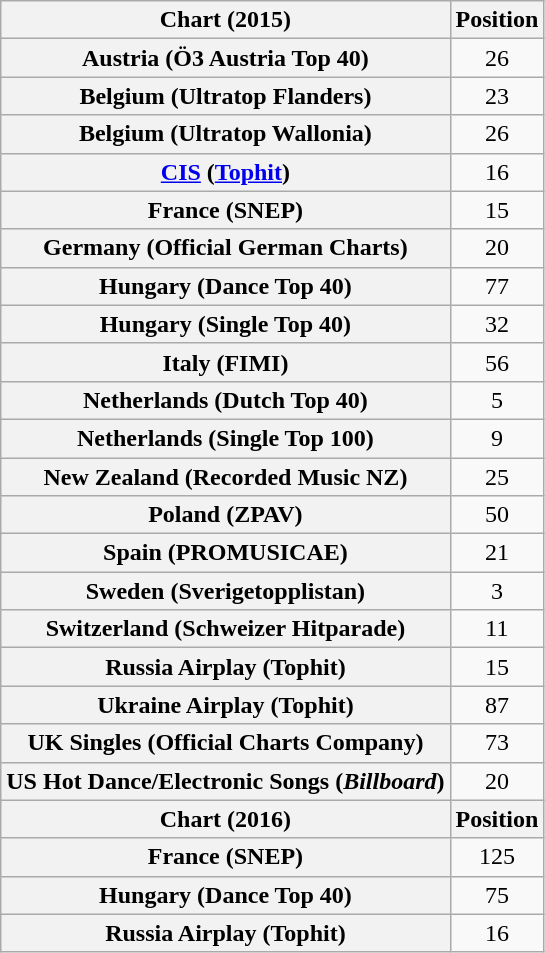<table class="wikitable sortable plainrowheaders" style="text-align:center">
<tr>
<th scope="col">Chart (2015)</th>
<th scope="col">Position</th>
</tr>
<tr>
<th scope="row">Austria (Ö3 Austria Top 40)</th>
<td>26</td>
</tr>
<tr>
<th scope="row">Belgium (Ultratop Flanders)</th>
<td>23</td>
</tr>
<tr>
<th scope="row">Belgium (Ultratop Wallonia)</th>
<td>26</td>
</tr>
<tr>
<th scope="row"><a href='#'>CIS</a> (<a href='#'>Tophit</a>)</th>
<td style="text-align:center;">16</td>
</tr>
<tr>
<th scope="row">France (SNEP)</th>
<td>15</td>
</tr>
<tr>
<th scope="row">Germany (Official German Charts)</th>
<td>20</td>
</tr>
<tr>
<th scope="row">Hungary (Dance Top 40)</th>
<td>77</td>
</tr>
<tr>
<th scope="row">Hungary (Single Top 40)</th>
<td>32</td>
</tr>
<tr>
<th scope="row">Italy (FIMI)</th>
<td>56</td>
</tr>
<tr>
<th scope="row">Netherlands (Dutch Top 40)</th>
<td>5</td>
</tr>
<tr>
<th scope="row">Netherlands (Single Top 100)</th>
<td>9</td>
</tr>
<tr>
<th scope="row">New Zealand (Recorded Music NZ)</th>
<td>25</td>
</tr>
<tr>
<th scope="row">Poland (ZPAV)</th>
<td>50</td>
</tr>
<tr>
<th scope="row">Spain (PROMUSICAE)</th>
<td>21</td>
</tr>
<tr>
<th scope="row">Sweden (Sverigetopplistan)</th>
<td>3</td>
</tr>
<tr>
<th scope="row">Switzerland (Schweizer Hitparade)</th>
<td>11</td>
</tr>
<tr>
<th scope="row">Russia Airplay (Tophit)</th>
<td style="text-align:center;">15</td>
</tr>
<tr>
<th scope="row">Ukraine Airplay (Tophit)</th>
<td style="text-align:center;">87</td>
</tr>
<tr>
<th scope="row">UK Singles (Official Charts Company)</th>
<td>73</td>
</tr>
<tr>
<th scope="row">US Hot Dance/Electronic Songs (<em>Billboard</em>)</th>
<td>20</td>
</tr>
<tr>
<th scope="col">Chart (2016)</th>
<th scope="col">Position</th>
</tr>
<tr>
<th scope="row">France (SNEP)</th>
<td>125</td>
</tr>
<tr>
<th scope="row">Hungary (Dance Top 40)</th>
<td>75</td>
</tr>
<tr>
<th scope="row">Russia Airplay (Tophit)</th>
<td>16</td>
</tr>
</table>
